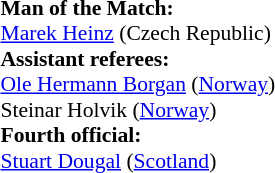<table style="width:100%; font-size:90%;">
<tr>
<td><br><strong>Man of the Match:</strong>
<br><a href='#'>Marek Heinz</a> (Czech Republic)<br><strong>Assistant referees:</strong>
<br><a href='#'>Ole Hermann Borgan</a> (<a href='#'>Norway</a>)
<br>Steinar Holvik (<a href='#'>Norway</a>)
<br><strong>Fourth official:</strong>
<br><a href='#'>Stuart Dougal</a> (<a href='#'>Scotland</a>)</td>
</tr>
</table>
